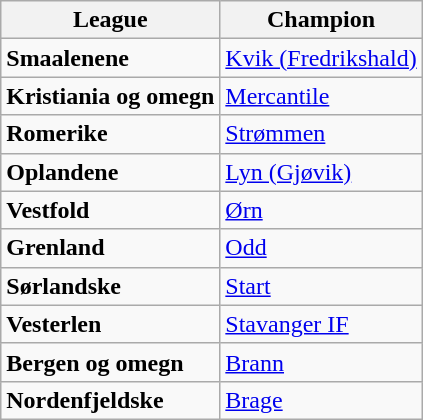<table class="wikitable">
<tr>
<th>League</th>
<th>Champion</th>
</tr>
<tr>
<td><strong>Smaalenene</strong></td>
<td><a href='#'>Kvik (Fredrikshald)</a></td>
</tr>
<tr>
<td><strong>Kristiania og omegn</strong></td>
<td><a href='#'>Mercantile</a></td>
</tr>
<tr>
<td><strong>Romerike</strong></td>
<td><a href='#'>Strømmen</a></td>
</tr>
<tr>
<td><strong>Oplandene</strong></td>
<td><a href='#'>Lyn (Gjøvik)</a></td>
</tr>
<tr>
<td><strong>Vestfold</strong></td>
<td><a href='#'>Ørn</a></td>
</tr>
<tr>
<td><strong>Grenland</strong></td>
<td><a href='#'>Odd</a></td>
</tr>
<tr>
<td><strong>Sørlandske</strong></td>
<td><a href='#'>Start</a></td>
</tr>
<tr>
<td><strong>Vesterlen</strong></td>
<td><a href='#'>Stavanger IF</a></td>
</tr>
<tr>
<td><strong>Bergen og omegn</strong></td>
<td><a href='#'>Brann</a></td>
</tr>
<tr>
<td><strong>Nordenfjeldske</strong></td>
<td><a href='#'>Brage</a></td>
</tr>
</table>
